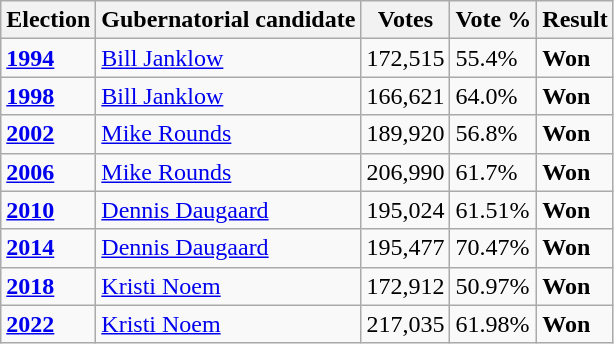<table class="wikitable">
<tr>
<th>Election</th>
<th>Gubernatorial candidate</th>
<th>Votes</th>
<th>Vote %</th>
<th>Result</th>
</tr>
<tr>
<td><strong><a href='#'>1994</a></strong></td>
<td><a href='#'>Bill Janklow</a></td>
<td>172,515</td>
<td>55.4%</td>
<td><strong>Won</strong> </td>
</tr>
<tr>
<td><strong><a href='#'>1998</a></strong></td>
<td><a href='#'>Bill Janklow</a></td>
<td>166,621</td>
<td>64.0%</td>
<td><strong>Won</strong> </td>
</tr>
<tr>
<td><strong><a href='#'>2002</a></strong></td>
<td><a href='#'>Mike Rounds</a></td>
<td>189,920</td>
<td>56.8%</td>
<td><strong>Won</strong> </td>
</tr>
<tr>
<td><strong><a href='#'>2006</a></strong></td>
<td><a href='#'>Mike Rounds</a></td>
<td>206,990</td>
<td>61.7%</td>
<td><strong>Won</strong> </td>
</tr>
<tr>
<td><strong><a href='#'>2010</a></strong></td>
<td><a href='#'>Dennis Daugaard</a></td>
<td>195,024</td>
<td>61.51%</td>
<td><strong>Won</strong> </td>
</tr>
<tr>
<td><strong><a href='#'>2014</a></strong></td>
<td><a href='#'>Dennis Daugaard</a></td>
<td>195,477</td>
<td>70.47%</td>
<td><strong>Won</strong> </td>
</tr>
<tr>
<td><strong><a href='#'>2018</a></strong></td>
<td><a href='#'>Kristi Noem</a></td>
<td>172,912</td>
<td>50.97%</td>
<td><strong>Won</strong> </td>
</tr>
<tr>
<td><strong><a href='#'>2022</a></strong></td>
<td><a href='#'>Kristi Noem</a></td>
<td>217,035</td>
<td>61.98%</td>
<td><strong>Won</strong> </td>
</tr>
</table>
